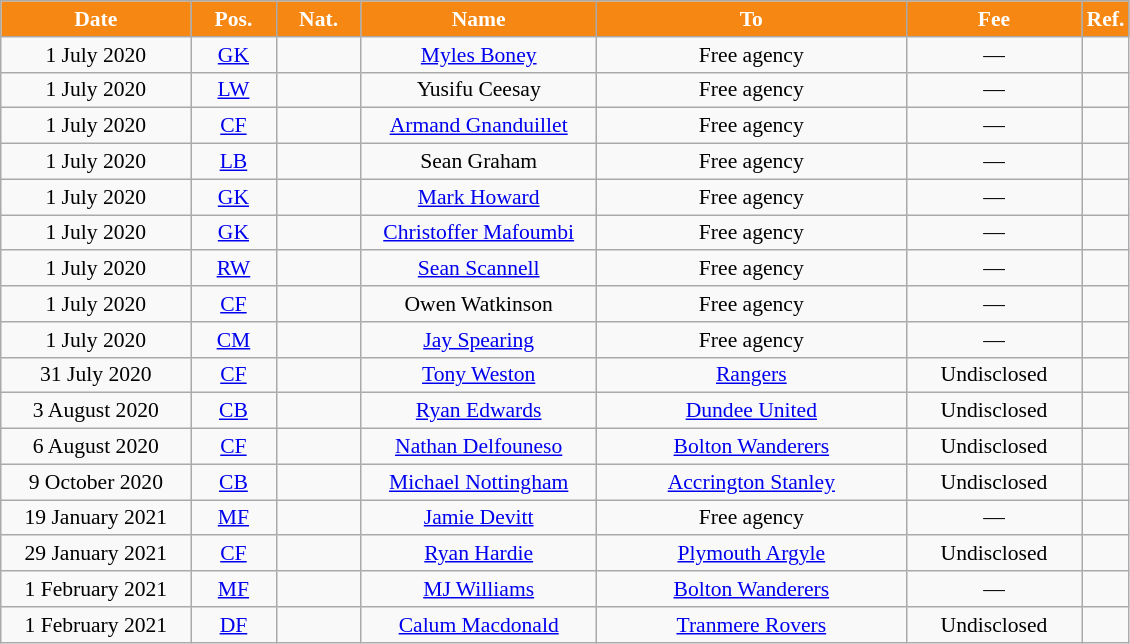<table class="wikitable"  style="text-align:center; font-size:90%; ">
<tr>
<th style="background:#F68712; color:#FFFFFF; width:120px;">Date</th>
<th style="background:#F68712; color:#FFFFFF; width:50px;">Pos.</th>
<th style="background:#F68712; color:#FFFFFF; width:50px;">Nat.</th>
<th style="background:#F68712; color:#FFFFFF; width:150px;">Name</th>
<th style="background:#F68712; color:#FFFFFF; width:200px;">To</th>
<th style="background:#F68712; color:#FFFFFF; width:110px;">Fee</th>
<th style="background:#F68712; color:#FFFFFF; width:25px;">Ref.</th>
</tr>
<tr>
<td>1 July 2020</td>
<td><a href='#'>GK</a></td>
<td></td>
<td><a href='#'>Myles Boney</a></td>
<td>Free agency</td>
<td>—</td>
<td></td>
</tr>
<tr>
<td>1 July 2020</td>
<td><a href='#'>LW</a></td>
<td></td>
<td>Yusifu Ceesay</td>
<td>Free agency</td>
<td>—</td>
<td></td>
</tr>
<tr>
<td>1 July 2020</td>
<td><a href='#'>CF</a></td>
<td></td>
<td><a href='#'>Armand Gnanduillet</a></td>
<td>Free agency</td>
<td>—</td>
<td></td>
</tr>
<tr>
<td>1 July 2020</td>
<td><a href='#'>LB</a></td>
<td></td>
<td>Sean Graham</td>
<td>Free agency</td>
<td>—</td>
<td></td>
</tr>
<tr>
<td>1 July 2020</td>
<td><a href='#'>GK</a></td>
<td></td>
<td><a href='#'>Mark Howard</a></td>
<td>Free agency</td>
<td>—</td>
<td></td>
</tr>
<tr>
<td>1 July 2020</td>
<td><a href='#'>GK</a></td>
<td></td>
<td><a href='#'>Christoffer Mafoumbi</a></td>
<td>Free agency</td>
<td>—</td>
<td></td>
</tr>
<tr>
<td>1 July 2020</td>
<td><a href='#'>RW</a></td>
<td></td>
<td><a href='#'>Sean Scannell</a></td>
<td>Free agency</td>
<td>—</td>
<td></td>
</tr>
<tr>
<td>1 July 2020</td>
<td><a href='#'>CF</a></td>
<td></td>
<td>Owen Watkinson</td>
<td>Free agency</td>
<td>—</td>
<td></td>
</tr>
<tr>
<td>1 July 2020</td>
<td><a href='#'>CM</a></td>
<td></td>
<td><a href='#'>Jay Spearing</a></td>
<td>Free agency</td>
<td>—</td>
<td></td>
</tr>
<tr>
<td>31 July 2020</td>
<td><a href='#'>CF</a></td>
<td></td>
<td><a href='#'>Tony Weston</a></td>
<td><a href='#'>Rangers</a></td>
<td>Undisclosed</td>
<td></td>
</tr>
<tr>
<td>3 August 2020</td>
<td><a href='#'>CB</a></td>
<td></td>
<td><a href='#'>Ryan Edwards</a></td>
<td><a href='#'>Dundee United</a></td>
<td>Undisclosed</td>
<td></td>
</tr>
<tr>
<td>6 August 2020</td>
<td><a href='#'>CF</a></td>
<td></td>
<td><a href='#'>Nathan Delfouneso</a></td>
<td><a href='#'>Bolton Wanderers</a></td>
<td>Undisclosed</td>
<td></td>
</tr>
<tr>
<td>9 October 2020</td>
<td><a href='#'>CB</a></td>
<td></td>
<td><a href='#'>Michael Nottingham</a></td>
<td><a href='#'>Accrington Stanley</a></td>
<td>Undisclosed</td>
<td></td>
</tr>
<tr>
<td>19 January 2021</td>
<td><a href='#'>MF</a></td>
<td></td>
<td><a href='#'>Jamie Devitt</a></td>
<td>Free agency</td>
<td>—</td>
<td></td>
</tr>
<tr>
<td>29 January 2021</td>
<td><a href='#'>CF</a></td>
<td></td>
<td><a href='#'>Ryan Hardie</a></td>
<td><a href='#'>Plymouth Argyle</a></td>
<td>Undisclosed</td>
<td></td>
</tr>
<tr>
<td>1 February 2021</td>
<td><a href='#'>MF</a></td>
<td></td>
<td><a href='#'>MJ Williams</a></td>
<td><a href='#'>Bolton Wanderers</a></td>
<td>—</td>
<td></td>
</tr>
<tr>
<td>1 February 2021</td>
<td><a href='#'>DF</a></td>
<td></td>
<td><a href='#'>Calum Macdonald</a></td>
<td><a href='#'>Tranmere Rovers</a></td>
<td>Undisclosed</td>
<td></td>
</tr>
</table>
